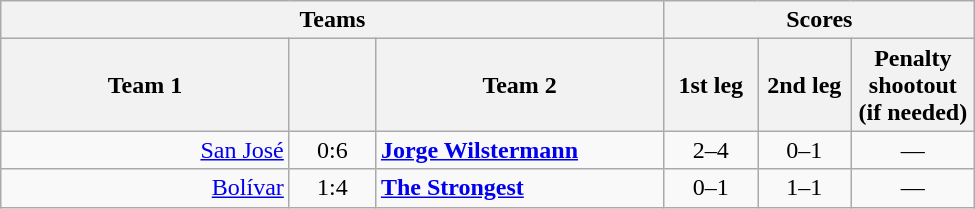<table class="wikitable" style="text-align: center;">
<tr>
<th colspan=3>Teams</th>
<th colspan=3>Scores</th>
</tr>
<tr>
<th width="185">Team 1</th>
<th width="50"></th>
<th width="185">Team 2</th>
<th width="55">1st leg</th>
<th width="55">2nd leg</th>
<th width="75">Penalty shootout (if needed)</th>
</tr>
<tr>
<td align=right><a href='#'>San José</a></td>
<td>0:6</td>
<td align=left><strong><a href='#'>Jorge Wilstermann</a></strong></td>
<td>2–4</td>
<td>0–1</td>
<td>—</td>
</tr>
<tr>
<td align=right><a href='#'>Bolívar</a></td>
<td>1:4</td>
<td align=left><strong><a href='#'>The Strongest</a></strong></td>
<td>0–1</td>
<td>1–1</td>
<td>—</td>
</tr>
</table>
